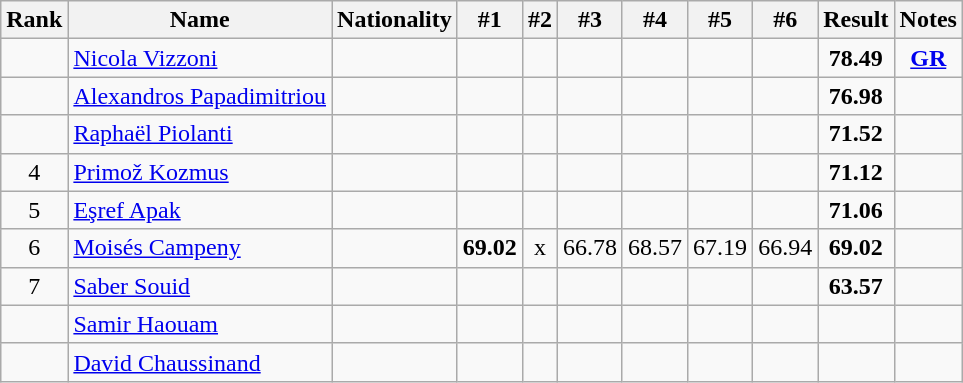<table class="wikitable sortable" style="text-align:center">
<tr>
<th>Rank</th>
<th>Name</th>
<th>Nationality</th>
<th>#1</th>
<th>#2</th>
<th>#3</th>
<th>#4</th>
<th>#5</th>
<th>#6</th>
<th>Result</th>
<th>Notes</th>
</tr>
<tr>
<td></td>
<td align=left><a href='#'>Nicola Vizzoni</a></td>
<td align=left></td>
<td></td>
<td></td>
<td></td>
<td></td>
<td></td>
<td></td>
<td><strong>78.49</strong></td>
<td><strong><a href='#'>GR</a></strong></td>
</tr>
<tr>
<td></td>
<td align=left><a href='#'>Alexandros Papadimitriou</a></td>
<td align=left></td>
<td></td>
<td></td>
<td></td>
<td></td>
<td></td>
<td></td>
<td><strong>76.98</strong></td>
<td></td>
</tr>
<tr>
<td></td>
<td align=left><a href='#'>Raphaël Piolanti</a></td>
<td align=left></td>
<td></td>
<td></td>
<td></td>
<td></td>
<td></td>
<td></td>
<td><strong>71.52</strong></td>
<td></td>
</tr>
<tr>
<td>4</td>
<td align=left><a href='#'>Primož Kozmus</a></td>
<td align=left></td>
<td></td>
<td></td>
<td></td>
<td></td>
<td></td>
<td></td>
<td><strong>71.12</strong></td>
<td></td>
</tr>
<tr>
<td>5</td>
<td align=left><a href='#'>Eşref Apak</a></td>
<td align=left></td>
<td></td>
<td></td>
<td></td>
<td></td>
<td></td>
<td></td>
<td><strong>71.06</strong></td>
<td></td>
</tr>
<tr>
<td>6</td>
<td align=left><a href='#'>Moisés Campeny</a></td>
<td align=left></td>
<td><strong>69.02</strong></td>
<td>x</td>
<td>66.78</td>
<td>68.57</td>
<td>67.19</td>
<td>66.94</td>
<td><strong>69.02</strong></td>
<td></td>
</tr>
<tr>
<td>7</td>
<td align=left><a href='#'>Saber Souid</a></td>
<td align=left></td>
<td></td>
<td></td>
<td></td>
<td></td>
<td></td>
<td></td>
<td><strong>63.57</strong></td>
<td></td>
</tr>
<tr>
<td></td>
<td align=left><a href='#'>Samir Haouam</a></td>
<td align=left></td>
<td></td>
<td></td>
<td></td>
<td></td>
<td></td>
<td></td>
<td><strong></strong></td>
<td></td>
</tr>
<tr>
<td></td>
<td align=left><a href='#'>David Chaussinand</a></td>
<td align=left></td>
<td></td>
<td></td>
<td></td>
<td></td>
<td></td>
<td></td>
<td><strong></strong></td>
<td></td>
</tr>
</table>
